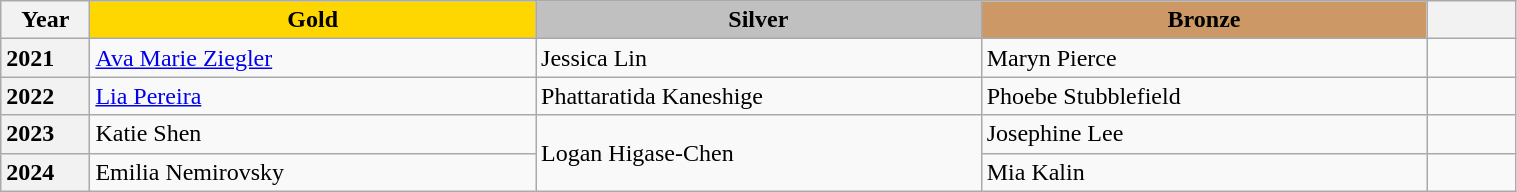<table class="wikitable unsortable" style="text-align:left; width:80%">
<tr>
<th scope="col" style="text-align:center; width:5%">Year</th>
<th scope="col" style="text-align:center; width:25%; background:gold">Gold</th>
<th scope="col" style="text-align:center; width:25%; background:silver">Silver</th>
<th scope="col" style="text-align:center; width:25%; background:#c96">Bronze</th>
<th scope="col" style="text-align:center; width:5%"></th>
</tr>
<tr>
<th scope="row" style="text-align:left">2021</th>
<td> <a href='#'>Ava Marie Ziegler</a></td>
<td> Jessica Lin</td>
<td> Maryn Pierce</td>
<td></td>
</tr>
<tr>
<th scope="row" style="text-align:left">2022</th>
<td> <a href='#'>Lia Pereira</a></td>
<td> Phattaratida Kaneshige</td>
<td> Phoebe Stubblefield</td>
<td></td>
</tr>
<tr>
<th scope="row" style="text-align:left">2023</th>
<td> Katie Shen</td>
<td rowspan="2"> Logan Higase-Chen</td>
<td> Josephine Lee</td>
<td></td>
</tr>
<tr>
<th scope="row" style="text-align:left">2024</th>
<td> Emilia Nemirovsky</td>
<td> Mia Kalin</td>
<td></td>
</tr>
</table>
